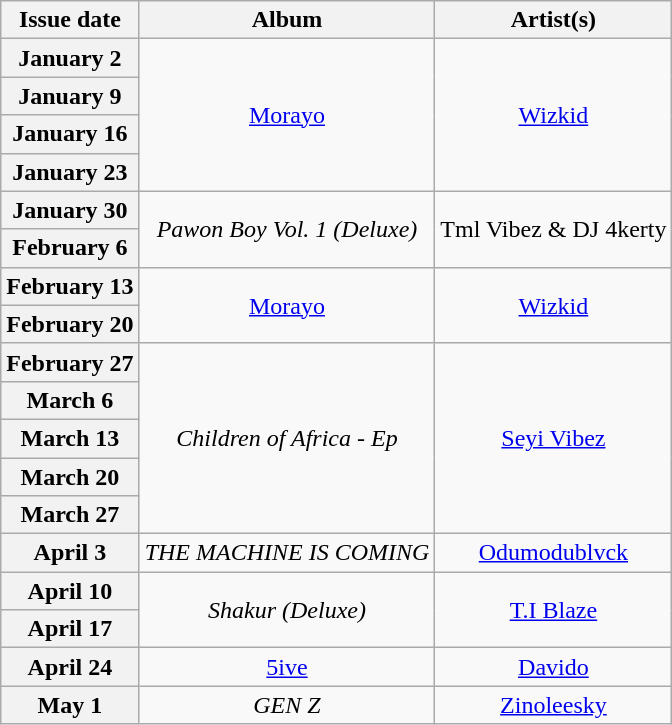<table class="wikitable plainrowheaders" style="text-align:center">
<tr>
<th scope="col">Issue date</th>
<th scope="col">Album</th>
<th scope="col">Artist(s)</th>
</tr>
<tr>
<th scope="row">January 2</th>
<td rowspan="4"><a href='#'>Morayo</a></td>
<td rowspan="4"><a href='#'>Wizkid</a></td>
</tr>
<tr>
<th scope="row">January 9</th>
</tr>
<tr>
<th scope="row">January 16</th>
</tr>
<tr>
<th scope="row">January 23</th>
</tr>
<tr>
<th scope="row">January 30</th>
<td rowspan="2"><em>Pawon Boy Vol. 1 (Deluxe)</em></td>
<td rowspan="2">Tml Vibez & DJ 4kerty</td>
</tr>
<tr>
<th scope="row">February 6</th>
</tr>
<tr>
<th scope="row">February 13</th>
<td rowspan="2"><a href='#'>Morayo</a></td>
<td rowspan="2"><a href='#'>Wizkid</a></td>
</tr>
<tr>
<th scope="row">February 20</th>
</tr>
<tr>
<th scope="row">February 27</th>
<td rowspan="5"><em>Children of Africa - Ep</em></td>
<td rowspan="5"><a href='#'>Seyi Vibez</a></td>
</tr>
<tr>
<th scope="row">March 6</th>
</tr>
<tr>
<th scope="row">March 13</th>
</tr>
<tr>
<th scope="row">March 20</th>
</tr>
<tr>
<th scope="row">March 27</th>
</tr>
<tr>
<th scope="row">April 3</th>
<td><em>THE MACHINE IS COMING</em></td>
<td><a href='#'>Odumodublvck</a></td>
</tr>
<tr>
<th scope="row">April 10</th>
<td rowspan="2"><em>Shakur (Deluxe)</em></td>
<td rowspan="2"><a href='#'>T.I Blaze</a></td>
</tr>
<tr>
<th scope="row">April 17</th>
</tr>
<tr>
<th scope="row">April 24</th>
<td><a href='#'>5ive</a></td>
<td><a href='#'>Davido</a></td>
</tr>
<tr>
<th scope="row">May 1</th>
<td><em>GEN Z</em></td>
<td><a href='#'>Zinoleesky</a></td>
</tr>
</table>
